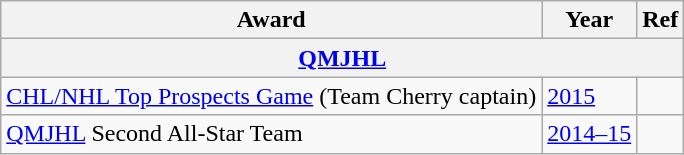<table class="wikitable">
<tr>
<th>Award</th>
<th>Year</th>
<th>Ref</th>
</tr>
<tr>
<th colspan="3"><a href='#'>QMJHL</a></th>
</tr>
<tr>
<td><a href='#'>CHL/NHL Top Prospects Game</a> (Team Cherry captain)</td>
<td><a href='#'>2015</a></td>
<td></td>
</tr>
<tr>
<td><a href='#'>QMJHL</a> Second All-Star Team</td>
<td><a href='#'>2014–15</a></td>
<td></td>
</tr>
</table>
